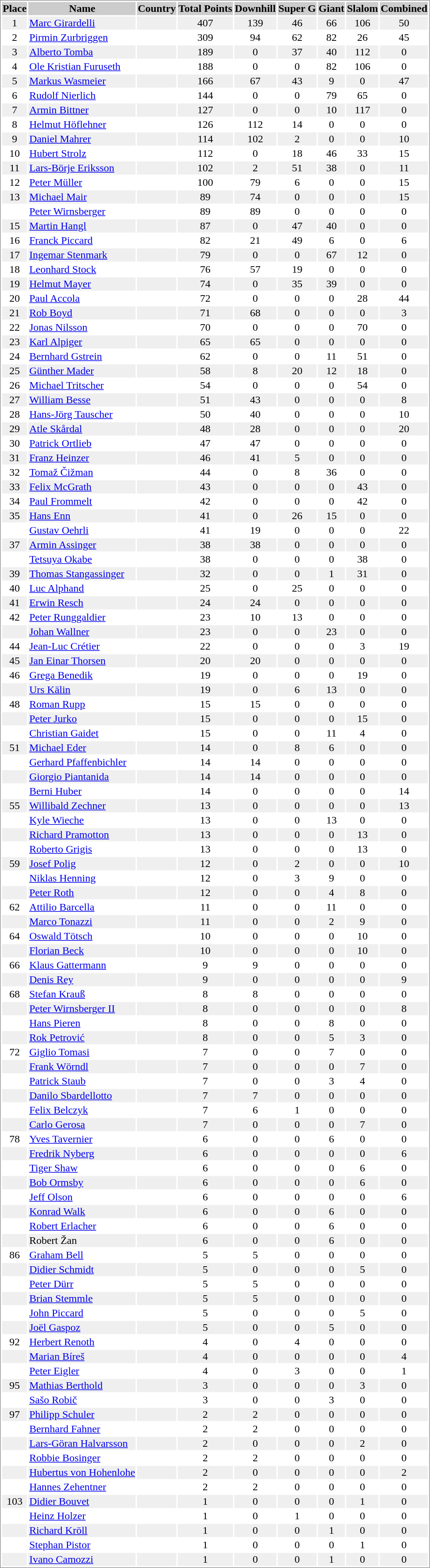<table border="0" style="border: 1px solid #999; background-color:#FFFFFF; text-align:center">
<tr align="center" bgcolor="#CCCCCC">
<th>Place</th>
<th>Name</th>
<th>Country</th>
<th>Total Points</th>
<th>Downhill</th>
<th>Super G</th>
<th>Giant</th>
<th>Slalom</th>
<th>Combined</th>
</tr>
<tr bgcolor="#EFEFEF">
<td>1</td>
<td align="left"><a href='#'>Marc Girardelli</a></td>
<td align="left"></td>
<td>407</td>
<td>139</td>
<td>46</td>
<td>66</td>
<td>106</td>
<td>50</td>
</tr>
<tr>
<td>2</td>
<td align="left"><a href='#'>Pirmin Zurbriggen</a></td>
<td align="left"></td>
<td>309</td>
<td>94</td>
<td>62</td>
<td>82</td>
<td>26</td>
<td>45</td>
</tr>
<tr bgcolor="#EFEFEF">
<td>3</td>
<td align="left"><a href='#'>Alberto Tomba</a></td>
<td align="left"></td>
<td>189</td>
<td>0</td>
<td>37</td>
<td>40</td>
<td>112</td>
<td>0</td>
</tr>
<tr>
<td>4</td>
<td align="left"><a href='#'>Ole Kristian Furuseth</a></td>
<td align="left"></td>
<td>188</td>
<td>0</td>
<td>0</td>
<td>82</td>
<td>106</td>
<td>0</td>
</tr>
<tr bgcolor="#EFEFEF">
<td>5</td>
<td align="left"><a href='#'>Markus Wasmeier</a></td>
<td align="left"></td>
<td>166</td>
<td>67</td>
<td>43</td>
<td>9</td>
<td>0</td>
<td>47</td>
</tr>
<tr>
<td>6</td>
<td align="left"><a href='#'>Rudolf Nierlich</a></td>
<td align="left"></td>
<td>144</td>
<td>0</td>
<td>0</td>
<td>79</td>
<td>65</td>
<td>0</td>
</tr>
<tr bgcolor="#EFEFEF">
<td>7</td>
<td align="left"><a href='#'>Armin Bittner</a></td>
<td align="left"></td>
<td>127</td>
<td>0</td>
<td>0</td>
<td>10</td>
<td>117</td>
<td>0</td>
</tr>
<tr>
<td>8</td>
<td align="left"><a href='#'>Helmut Höflehner</a></td>
<td align="left"></td>
<td>126</td>
<td>112</td>
<td>14</td>
<td>0</td>
<td>0</td>
<td>0</td>
</tr>
<tr bgcolor="#EFEFEF">
<td>9</td>
<td align="left"><a href='#'>Daniel Mahrer</a></td>
<td align="left"></td>
<td>114</td>
<td>102</td>
<td>2</td>
<td>0</td>
<td>0</td>
<td>10</td>
</tr>
<tr>
<td>10</td>
<td align="left"><a href='#'>Hubert Strolz</a></td>
<td align="left"></td>
<td>112</td>
<td>0</td>
<td>18</td>
<td>46</td>
<td>33</td>
<td>15</td>
</tr>
<tr bgcolor="#EFEFEF">
<td>11</td>
<td align="left"><a href='#'>Lars-Börje Eriksson</a></td>
<td align="left"></td>
<td>102</td>
<td>2</td>
<td>51</td>
<td>38</td>
<td>0</td>
<td>11</td>
</tr>
<tr>
<td>12</td>
<td align="left"><a href='#'>Peter Müller</a></td>
<td align="left"></td>
<td>100</td>
<td>79</td>
<td>6</td>
<td>0</td>
<td>0</td>
<td>15</td>
</tr>
<tr bgcolor="#EFEFEF">
<td>13</td>
<td align="left"><a href='#'>Michael Mair</a></td>
<td align="left"></td>
<td>89</td>
<td>74</td>
<td>0</td>
<td>0</td>
<td>0</td>
<td>15</td>
</tr>
<tr>
<td></td>
<td align="left"><a href='#'>Peter Wirnsberger</a></td>
<td align="left"></td>
<td>89</td>
<td>89</td>
<td>0</td>
<td>0</td>
<td>0</td>
<td>0</td>
</tr>
<tr bgcolor="#EFEFEF">
<td>15</td>
<td align="left"><a href='#'>Martin Hangl</a></td>
<td align="left"></td>
<td>87</td>
<td>0</td>
<td>47</td>
<td>40</td>
<td>0</td>
<td>0</td>
</tr>
<tr>
<td>16</td>
<td align="left"><a href='#'>Franck Piccard</a></td>
<td align="left"></td>
<td>82</td>
<td>21</td>
<td>49</td>
<td>6</td>
<td>0</td>
<td>6</td>
</tr>
<tr bgcolor="#EFEFEF">
<td>17</td>
<td align="left"><a href='#'>Ingemar Stenmark</a></td>
<td align="left"></td>
<td>79</td>
<td>0</td>
<td>0</td>
<td>67</td>
<td>12</td>
<td>0</td>
</tr>
<tr>
<td>18</td>
<td align="left"><a href='#'>Leonhard Stock</a></td>
<td align="left"></td>
<td>76</td>
<td>57</td>
<td>19</td>
<td>0</td>
<td>0</td>
<td>0</td>
</tr>
<tr bgcolor="#EFEFEF">
<td>19</td>
<td align="left"><a href='#'>Helmut Mayer</a></td>
<td align="left"></td>
<td>74</td>
<td>0</td>
<td>35</td>
<td>39</td>
<td>0</td>
<td>0</td>
</tr>
<tr>
<td>20</td>
<td align="left"><a href='#'>Paul Accola</a></td>
<td align="left"></td>
<td>72</td>
<td>0</td>
<td>0</td>
<td>0</td>
<td>28</td>
<td>44</td>
</tr>
<tr bgcolor="#EFEFEF">
<td>21</td>
<td align="left"><a href='#'>Rob Boyd</a></td>
<td align="left"></td>
<td>71</td>
<td>68</td>
<td>0</td>
<td>0</td>
<td>0</td>
<td>3</td>
</tr>
<tr>
<td>22</td>
<td align="left"><a href='#'>Jonas Nilsson</a></td>
<td align="left"></td>
<td>70</td>
<td>0</td>
<td>0</td>
<td>0</td>
<td>70</td>
<td>0</td>
</tr>
<tr bgcolor="#EFEFEF">
<td>23</td>
<td align="left"><a href='#'>Karl Alpiger</a></td>
<td align="left"></td>
<td>65</td>
<td>65</td>
<td>0</td>
<td>0</td>
<td>0</td>
<td>0</td>
</tr>
<tr>
<td>24</td>
<td align="left"><a href='#'>Bernhard Gstrein</a></td>
<td align="left"></td>
<td>62</td>
<td>0</td>
<td>0</td>
<td>11</td>
<td>51</td>
<td>0</td>
</tr>
<tr bgcolor="#EFEFEF">
<td>25</td>
<td align="left"><a href='#'>Günther Mader</a></td>
<td align="left"></td>
<td>58</td>
<td>8</td>
<td>20</td>
<td>12</td>
<td>18</td>
<td>0</td>
</tr>
<tr>
<td>26</td>
<td align="left"><a href='#'>Michael Tritscher</a></td>
<td align="left"></td>
<td>54</td>
<td>0</td>
<td>0</td>
<td>0</td>
<td>54</td>
<td>0</td>
</tr>
<tr bgcolor="#EFEFEF">
<td>27</td>
<td align="left"><a href='#'>William Besse</a></td>
<td align="left"></td>
<td>51</td>
<td>43</td>
<td>0</td>
<td>0</td>
<td>0</td>
<td>8</td>
</tr>
<tr>
<td>28</td>
<td align="left"><a href='#'>Hans-Jörg Tauscher</a></td>
<td align="left"></td>
<td>50</td>
<td>40</td>
<td>0</td>
<td>0</td>
<td>0</td>
<td>10</td>
</tr>
<tr bgcolor="#EFEFEF">
<td>29</td>
<td align="left"><a href='#'>Atle Skårdal</a></td>
<td align="left"></td>
<td>48</td>
<td>28</td>
<td>0</td>
<td>0</td>
<td>0</td>
<td>20</td>
</tr>
<tr>
<td>30</td>
<td align="left"><a href='#'>Patrick Ortlieb</a></td>
<td align="left"></td>
<td>47</td>
<td>47</td>
<td>0</td>
<td>0</td>
<td>0</td>
<td>0</td>
</tr>
<tr bgcolor="#EFEFEF">
<td>31</td>
<td align="left"><a href='#'>Franz Heinzer</a></td>
<td align="left"></td>
<td>46</td>
<td>41</td>
<td>5</td>
<td>0</td>
<td>0</td>
<td>0</td>
</tr>
<tr>
<td>32</td>
<td align="left"><a href='#'>Tomaž Čižman</a></td>
<td align="left"></td>
<td>44</td>
<td>0</td>
<td>8</td>
<td>36</td>
<td>0</td>
<td>0</td>
</tr>
<tr bgcolor="#EFEFEF">
<td>33</td>
<td align="left"><a href='#'>Felix McGrath</a></td>
<td align="left"></td>
<td>43</td>
<td>0</td>
<td>0</td>
<td>0</td>
<td>43</td>
<td>0</td>
</tr>
<tr>
<td>34</td>
<td align="left"><a href='#'>Paul Frommelt</a></td>
<td align="left"></td>
<td>42</td>
<td>0</td>
<td>0</td>
<td>0</td>
<td>42</td>
<td>0</td>
</tr>
<tr bgcolor="#EFEFEF">
<td>35</td>
<td align="left"><a href='#'>Hans Enn</a></td>
<td align="left"></td>
<td>41</td>
<td>0</td>
<td>26</td>
<td>15</td>
<td>0</td>
<td>0</td>
</tr>
<tr>
<td></td>
<td align="left"><a href='#'>Gustav Oehrli</a></td>
<td align="left"></td>
<td>41</td>
<td>19</td>
<td>0</td>
<td>0</td>
<td>0</td>
<td>22</td>
</tr>
<tr bgcolor="#EFEFEF">
<td>37</td>
<td align="left"><a href='#'>Armin Assinger</a></td>
<td align="left"></td>
<td>38</td>
<td>38</td>
<td>0</td>
<td>0</td>
<td>0</td>
<td>0</td>
</tr>
<tr>
<td></td>
<td align="left"><a href='#'>Tetsuya Okabe</a></td>
<td align="left"></td>
<td>38</td>
<td>0</td>
<td>0</td>
<td>0</td>
<td>38</td>
<td>0</td>
</tr>
<tr bgcolor="#EFEFEF">
<td>39</td>
<td align="left"><a href='#'>Thomas Stangassinger</a></td>
<td align="left"></td>
<td>32</td>
<td>0</td>
<td>0</td>
<td>1</td>
<td>31</td>
<td>0</td>
</tr>
<tr>
<td>40</td>
<td align="left"><a href='#'>Luc Alphand</a></td>
<td align="left"></td>
<td>25</td>
<td>0</td>
<td>25</td>
<td>0</td>
<td>0</td>
<td>0</td>
</tr>
<tr bgcolor="#EFEFEF">
<td>41</td>
<td align="left"><a href='#'>Erwin Resch</a></td>
<td align="left"></td>
<td>24</td>
<td>24</td>
<td>0</td>
<td>0</td>
<td>0</td>
<td>0</td>
</tr>
<tr>
<td>42</td>
<td align="left"><a href='#'>Peter Runggaldier</a></td>
<td align="left"></td>
<td>23</td>
<td>10</td>
<td>13</td>
<td>0</td>
<td>0</td>
<td>0</td>
</tr>
<tr bgcolor="#EFEFEF">
<td></td>
<td align="left"><a href='#'>Johan Wallner</a></td>
<td align="left"></td>
<td>23</td>
<td>0</td>
<td>0</td>
<td>23</td>
<td>0</td>
<td>0</td>
</tr>
<tr>
<td>44</td>
<td align="left"><a href='#'>Jean-Luc Crétier</a></td>
<td align="left"></td>
<td>22</td>
<td>0</td>
<td>0</td>
<td>0</td>
<td>3</td>
<td>19</td>
</tr>
<tr bgcolor="#EFEFEF">
<td>45</td>
<td align="left"><a href='#'>Jan Einar Thorsen</a></td>
<td align="left"></td>
<td>20</td>
<td>20</td>
<td>0</td>
<td>0</td>
<td>0</td>
<td>0</td>
</tr>
<tr>
<td>46</td>
<td align="left"><a href='#'>Grega Benedik</a></td>
<td align="left"></td>
<td>19</td>
<td>0</td>
<td>0</td>
<td>0</td>
<td>19</td>
<td>0</td>
</tr>
<tr bgcolor="#EFEFEF">
<td></td>
<td align="left"><a href='#'>Urs Kälin</a></td>
<td align="left"></td>
<td>19</td>
<td>0</td>
<td>6</td>
<td>13</td>
<td>0</td>
<td>0</td>
</tr>
<tr>
<td>48</td>
<td align="left"><a href='#'>Roman Rupp</a></td>
<td align="left"></td>
<td>15</td>
<td>15</td>
<td>0</td>
<td>0</td>
<td>0</td>
<td>0</td>
</tr>
<tr bgcolor="#EFEFEF">
<td></td>
<td align="left"><a href='#'>Peter Jurko</a></td>
<td align="left"></td>
<td>15</td>
<td>0</td>
<td>0</td>
<td>0</td>
<td>15</td>
<td>0</td>
</tr>
<tr>
<td></td>
<td align="left"><a href='#'>Christian Gaidet</a></td>
<td align="left"></td>
<td>15</td>
<td>0</td>
<td>0</td>
<td>11</td>
<td>4</td>
<td>0</td>
</tr>
<tr bgcolor="#EFEFEF">
<td>51</td>
<td align="left"><a href='#'>Michael Eder</a></td>
<td align="left"></td>
<td>14</td>
<td>0</td>
<td>8</td>
<td>6</td>
<td>0</td>
<td>0</td>
</tr>
<tr>
<td></td>
<td align="left"><a href='#'>Gerhard Pfaffenbichler</a></td>
<td align="left"></td>
<td>14</td>
<td>14</td>
<td>0</td>
<td>0</td>
<td>0</td>
<td>0</td>
</tr>
<tr bgcolor="#EFEFEF">
<td></td>
<td align="left"><a href='#'>Giorgio Piantanida</a></td>
<td align="left"></td>
<td>14</td>
<td>14</td>
<td>0</td>
<td>0</td>
<td>0</td>
<td>0</td>
</tr>
<tr>
<td></td>
<td align="left"><a href='#'>Berni Huber</a></td>
<td align="left"></td>
<td>14</td>
<td>0</td>
<td>0</td>
<td>0</td>
<td>0</td>
<td>14</td>
</tr>
<tr bgcolor="#EFEFEF">
<td>55</td>
<td align="left"><a href='#'>Willibald Zechner</a></td>
<td align="left"></td>
<td>13</td>
<td>0</td>
<td>0</td>
<td>0</td>
<td>0</td>
<td>13</td>
</tr>
<tr>
<td></td>
<td align="left"><a href='#'>Kyle Wieche</a></td>
<td align="left"></td>
<td>13</td>
<td>0</td>
<td>0</td>
<td>13</td>
<td>0</td>
<td>0</td>
</tr>
<tr bgcolor="#EFEFEF">
<td></td>
<td align="left"><a href='#'>Richard Pramotton</a></td>
<td align="left"></td>
<td>13</td>
<td>0</td>
<td>0</td>
<td>0</td>
<td>13</td>
<td>0</td>
</tr>
<tr>
<td></td>
<td align="left"><a href='#'>Roberto Grigis</a></td>
<td align="left"></td>
<td>13</td>
<td>0</td>
<td>0</td>
<td>0</td>
<td>13</td>
<td>0</td>
</tr>
<tr bgcolor="#EFEFEF">
<td>59</td>
<td align="left"><a href='#'>Josef Polig</a></td>
<td align="left"></td>
<td>12</td>
<td>0</td>
<td>2</td>
<td>0</td>
<td>0</td>
<td>10</td>
</tr>
<tr>
<td></td>
<td align="left"><a href='#'>Niklas Henning</a></td>
<td align="left"></td>
<td>12</td>
<td>0</td>
<td>3</td>
<td>9</td>
<td>0</td>
<td>0</td>
</tr>
<tr bgcolor="#EFEFEF">
<td></td>
<td align="left"><a href='#'>Peter Roth</a></td>
<td align="left"></td>
<td>12</td>
<td>0</td>
<td>0</td>
<td>4</td>
<td>8</td>
<td>0</td>
</tr>
<tr>
<td>62</td>
<td align="left"><a href='#'>Attilio Barcella</a></td>
<td align="left"></td>
<td>11</td>
<td>0</td>
<td>0</td>
<td>11</td>
<td>0</td>
<td>0</td>
</tr>
<tr bgcolor="#EFEFEF">
<td></td>
<td align="left"><a href='#'>Marco Tonazzi</a></td>
<td align="left"></td>
<td>11</td>
<td>0</td>
<td>0</td>
<td>2</td>
<td>9</td>
<td>0</td>
</tr>
<tr>
<td>64</td>
<td align="left"><a href='#'>Oswald Tötsch</a></td>
<td align="left"></td>
<td>10</td>
<td>0</td>
<td>0</td>
<td>0</td>
<td>10</td>
<td>0</td>
</tr>
<tr bgcolor="#EFEFEF">
<td></td>
<td align="left"><a href='#'>Florian Beck</a></td>
<td align="left"></td>
<td>10</td>
<td>0</td>
<td>0</td>
<td>0</td>
<td>10</td>
<td>0</td>
</tr>
<tr>
<td>66</td>
<td align="left"><a href='#'>Klaus Gattermann</a></td>
<td align="left"></td>
<td>9</td>
<td>9</td>
<td>0</td>
<td>0</td>
<td>0</td>
<td>0</td>
</tr>
<tr bgcolor="#EFEFEF">
<td></td>
<td align="left"><a href='#'>Denis Rey</a></td>
<td align="left"></td>
<td>9</td>
<td>0</td>
<td>0</td>
<td>0</td>
<td>0</td>
<td>9</td>
</tr>
<tr>
<td>68</td>
<td align="left"><a href='#'>Stefan Krauß</a></td>
<td align="left"></td>
<td>8</td>
<td>8</td>
<td>0</td>
<td>0</td>
<td>0</td>
<td>0</td>
</tr>
<tr bgcolor="#EFEFEF">
<td></td>
<td align="left"><a href='#'>Peter Wirnsberger II</a></td>
<td align="left"></td>
<td>8</td>
<td>0</td>
<td>0</td>
<td>0</td>
<td>0</td>
<td>8</td>
</tr>
<tr>
<td></td>
<td align="left"><a href='#'>Hans Pieren</a></td>
<td align="left"></td>
<td>8</td>
<td>0</td>
<td>0</td>
<td>8</td>
<td>0</td>
<td>0</td>
</tr>
<tr bgcolor="#EFEFEF">
<td></td>
<td align="left"><a href='#'>Rok Petrović</a></td>
<td align="left"></td>
<td>8</td>
<td>0</td>
<td>0</td>
<td>5</td>
<td>3</td>
<td>0</td>
</tr>
<tr>
<td>72</td>
<td align="left"><a href='#'>Giglio Tomasi</a></td>
<td align="left"></td>
<td>7</td>
<td>0</td>
<td>0</td>
<td>7</td>
<td>0</td>
<td>0</td>
</tr>
<tr bgcolor="#EFEFEF">
<td></td>
<td align="left"><a href='#'>Frank Wörndl</a></td>
<td align="left"></td>
<td>7</td>
<td>0</td>
<td>0</td>
<td>0</td>
<td>7</td>
<td>0</td>
</tr>
<tr>
<td></td>
<td align="left"><a href='#'>Patrick Staub</a></td>
<td align="left"></td>
<td>7</td>
<td>0</td>
<td>0</td>
<td>3</td>
<td>4</td>
<td>0</td>
</tr>
<tr bgcolor="#EFEFEF">
<td></td>
<td align="left"><a href='#'>Danilo Sbardellotto</a></td>
<td align="left"></td>
<td>7</td>
<td>7</td>
<td>0</td>
<td>0</td>
<td>0</td>
<td>0</td>
</tr>
<tr>
<td></td>
<td align="left"><a href='#'>Felix Belczyk</a></td>
<td align="left"></td>
<td>7</td>
<td>6</td>
<td>1</td>
<td>0</td>
<td>0</td>
<td>0</td>
</tr>
<tr bgcolor="#EFEFEF">
<td></td>
<td align="left"><a href='#'>Carlo Gerosa</a></td>
<td align="left"></td>
<td>7</td>
<td>0</td>
<td>0</td>
<td>0</td>
<td>7</td>
<td>0</td>
</tr>
<tr>
<td>78</td>
<td align="left"><a href='#'>Yves Tavernier</a></td>
<td align="left"></td>
<td>6</td>
<td>0</td>
<td>0</td>
<td>6</td>
<td>0</td>
<td>0</td>
</tr>
<tr bgcolor="#EFEFEF">
<td></td>
<td align="left"><a href='#'>Fredrik Nyberg</a></td>
<td align="left"></td>
<td>6</td>
<td>0</td>
<td>0</td>
<td>0</td>
<td>0</td>
<td>6</td>
</tr>
<tr>
<td></td>
<td align="left"><a href='#'>Tiger Shaw</a></td>
<td align="left"></td>
<td>6</td>
<td>0</td>
<td>0</td>
<td>0</td>
<td>6</td>
<td>0</td>
</tr>
<tr bgcolor="#EFEFEF">
<td></td>
<td align="left"><a href='#'>Bob Ormsby</a></td>
<td align="left"></td>
<td>6</td>
<td>0</td>
<td>0</td>
<td>0</td>
<td>6</td>
<td>0</td>
</tr>
<tr>
<td></td>
<td align="left"><a href='#'>Jeff Olson</a></td>
<td align="left"></td>
<td>6</td>
<td>0</td>
<td>0</td>
<td>0</td>
<td>0</td>
<td>6</td>
</tr>
<tr bgcolor="#EFEFEF">
<td></td>
<td align="left"><a href='#'>Konrad Walk</a></td>
<td align="left"></td>
<td>6</td>
<td>0</td>
<td>0</td>
<td>6</td>
<td>0</td>
<td>0</td>
</tr>
<tr>
<td></td>
<td align="left"><a href='#'>Robert Erlacher</a></td>
<td align="left"></td>
<td>6</td>
<td>0</td>
<td>0</td>
<td>6</td>
<td>0</td>
<td>0</td>
</tr>
<tr bgcolor="#EFEFEF">
<td></td>
<td align="left">Robert Žan</td>
<td align="left"></td>
<td>6</td>
<td>0</td>
<td>0</td>
<td>6</td>
<td>0</td>
<td>0</td>
</tr>
<tr>
<td>86</td>
<td align="left"><a href='#'>Graham Bell</a></td>
<td align="left"></td>
<td>5</td>
<td>5</td>
<td>0</td>
<td>0</td>
<td>0</td>
<td>0</td>
</tr>
<tr bgcolor="#EFEFEF">
<td></td>
<td align="left"><a href='#'>Didier Schmidt</a></td>
<td align="left"></td>
<td>5</td>
<td>0</td>
<td>0</td>
<td>0</td>
<td>5</td>
<td>0</td>
</tr>
<tr>
<td></td>
<td align="left"><a href='#'>Peter Dürr</a></td>
<td align="left"></td>
<td>5</td>
<td>5</td>
<td>0</td>
<td>0</td>
<td>0</td>
<td>0</td>
</tr>
<tr bgcolor="#EFEFEF">
<td></td>
<td align="left"><a href='#'>Brian Stemmle</a></td>
<td align="left"></td>
<td>5</td>
<td>5</td>
<td>0</td>
<td>0</td>
<td>0</td>
<td>0</td>
</tr>
<tr>
<td></td>
<td align="left"><a href='#'>John Piccard</a></td>
<td align="left"></td>
<td>5</td>
<td>0</td>
<td>0</td>
<td>0</td>
<td>5</td>
<td>0</td>
</tr>
<tr bgcolor="#EFEFEF">
<td></td>
<td align="left"><a href='#'>Joël Gaspoz</a></td>
<td align="left"></td>
<td>5</td>
<td>0</td>
<td>0</td>
<td>5</td>
<td>0</td>
<td>0</td>
</tr>
<tr>
<td>92</td>
<td align="left"><a href='#'>Herbert Renoth</a></td>
<td align="left"></td>
<td>4</td>
<td>0</td>
<td>4</td>
<td>0</td>
<td>0</td>
<td>0</td>
</tr>
<tr bgcolor="#EFEFEF">
<td></td>
<td align="left"><a href='#'>Marian Bíreš</a></td>
<td align="left"></td>
<td>4</td>
<td>0</td>
<td>0</td>
<td>0</td>
<td>0</td>
<td>4</td>
</tr>
<tr>
<td></td>
<td align="left"><a href='#'>Peter Eigler</a></td>
<td align="left"></td>
<td>4</td>
<td>0</td>
<td>3</td>
<td>0</td>
<td>0</td>
<td>1</td>
</tr>
<tr bgcolor="#EFEFEF">
<td>95</td>
<td align="left"><a href='#'>Mathias Berthold</a></td>
<td align="left"></td>
<td>3</td>
<td>0</td>
<td>0</td>
<td>0</td>
<td>3</td>
<td>0</td>
</tr>
<tr>
<td></td>
<td align="left"><a href='#'>Sašo Robič</a></td>
<td align="left"></td>
<td>3</td>
<td>0</td>
<td>0</td>
<td>3</td>
<td>0</td>
<td>0</td>
</tr>
<tr bgcolor="#EFEFEF">
<td>97</td>
<td align="left"><a href='#'>Philipp Schuler</a></td>
<td align="left"></td>
<td>2</td>
<td>2</td>
<td>0</td>
<td>0</td>
<td>0</td>
<td>0</td>
</tr>
<tr>
<td></td>
<td align="left"><a href='#'>Bernhard Fahner</a></td>
<td align="left"></td>
<td>2</td>
<td>2</td>
<td>0</td>
<td>0</td>
<td>0</td>
<td>0</td>
</tr>
<tr bgcolor="#EFEFEF">
<td></td>
<td align="left"><a href='#'>Lars-Göran Halvarsson</a></td>
<td align="left"></td>
<td>2</td>
<td>0</td>
<td>0</td>
<td>0</td>
<td>2</td>
<td>0</td>
</tr>
<tr>
<td></td>
<td align="left"><a href='#'>Robbie Bosinger</a></td>
<td align="left"></td>
<td>2</td>
<td>2</td>
<td>0</td>
<td>0</td>
<td>0</td>
<td>0</td>
</tr>
<tr bgcolor="#EFEFEF">
<td></td>
<td align="left"><a href='#'>Hubertus von Hohenlohe</a></td>
<td align="left"></td>
<td>2</td>
<td>0</td>
<td>0</td>
<td>0</td>
<td>0</td>
<td>2</td>
</tr>
<tr>
<td></td>
<td align="left"><a href='#'>Hannes Zehentner</a></td>
<td align="left"></td>
<td>2</td>
<td>2</td>
<td>0</td>
<td>0</td>
<td>0</td>
<td>0</td>
</tr>
<tr bgcolor="#EFEFEF">
<td>103</td>
<td align="left"><a href='#'>Didier Bouvet</a></td>
<td align="left"></td>
<td>1</td>
<td>0</td>
<td>0</td>
<td>0</td>
<td>1</td>
<td>0</td>
</tr>
<tr>
<td></td>
<td align="left"><a href='#'>Heinz Holzer</a></td>
<td align="left"></td>
<td>1</td>
<td>0</td>
<td>1</td>
<td>0</td>
<td>0</td>
<td>0</td>
</tr>
<tr bgcolor="#EFEFEF">
<td></td>
<td align="left"><a href='#'>Richard Kröll</a></td>
<td align="left"></td>
<td>1</td>
<td>0</td>
<td>0</td>
<td>1</td>
<td>0</td>
<td>0</td>
</tr>
<tr>
<td></td>
<td align="left"><a href='#'>Stephan Pistor</a></td>
<td align="left"></td>
<td>1</td>
<td>0</td>
<td>0</td>
<td>0</td>
<td>1</td>
<td>0</td>
</tr>
<tr bgcolor="#EFEFEF">
<td></td>
<td align="left"><a href='#'>Ivano Camozzi</a></td>
<td align="left"></td>
<td>1</td>
<td>0</td>
<td>0</td>
<td>1</td>
<td>0</td>
<td>0</td>
</tr>
</table>
